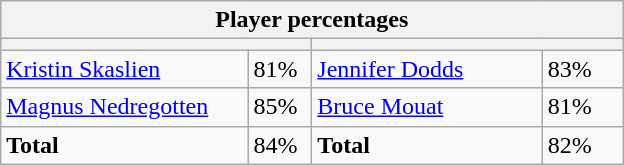<table class="wikitable">
<tr>
<th colspan=4 width=400>Player percentages</th>
</tr>
<tr>
<th colspan=2 width=200 style="white-space:nowrap;"></th>
<th colspan=2 width=200 style="white-space:nowrap;"></th>
</tr>
<tr>
<td><a href='#'>Kristin Skaslien</a></td>
<td>81%</td>
<td><a href='#'>Jennifer Dodds</a></td>
<td>83%</td>
</tr>
<tr>
<td><a href='#'>Magnus Nedregotten</a></td>
<td>85%</td>
<td><a href='#'>Bruce Mouat</a></td>
<td>81%</td>
</tr>
<tr>
<td><strong>Total</strong></td>
<td>84%</td>
<td><strong>Total</strong></td>
<td>82%</td>
</tr>
</table>
